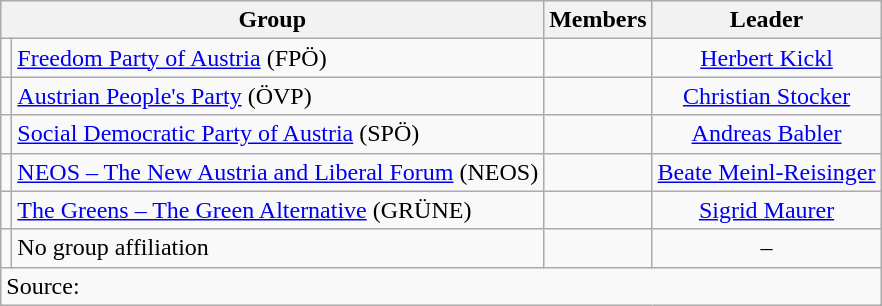<table class="wikitable sortable" style="text-align:center">
<tr>
<th colspan=2>Group</th>
<th>Members</th>
<th>Leader</th>
</tr>
<tr>
<td bgcolor=></td>
<td align=left><a href='#'>Freedom Party of Austria</a> (FPÖ)</td>
<td></td>
<td><a href='#'>Herbert Kickl</a></td>
</tr>
<tr>
<td bgcolor=></td>
<td align=left><a href='#'>Austrian People's Party</a> (ÖVP)</td>
<td></td>
<td><a href='#'>Christian Stocker</a></td>
</tr>
<tr>
<td bgcolor=></td>
<td align=left><a href='#'>Social Democratic Party of Austria</a> (SPÖ)</td>
<td></td>
<td><a href='#'>Andreas Babler</a></td>
</tr>
<tr>
<td bgcolor=></td>
<td align=left><a href='#'>NEOS – The New Austria and Liberal Forum</a> (NEOS)</td>
<td></td>
<td><a href='#'>Beate Meinl-Reisinger</a></td>
</tr>
<tr>
<td bgcolor=></td>
<td align=left><a href='#'>The Greens – The Green Alternative</a> (GRÜNE)</td>
<td></td>
<td><a href='#'>Sigrid Maurer</a></td>
</tr>
<tr>
<td bgcolor=></td>
<td align=left>No group affiliation</td>
<td></td>
<td>–</td>
</tr>
<tr>
<td align=left colspan=4>Source: </td>
</tr>
</table>
